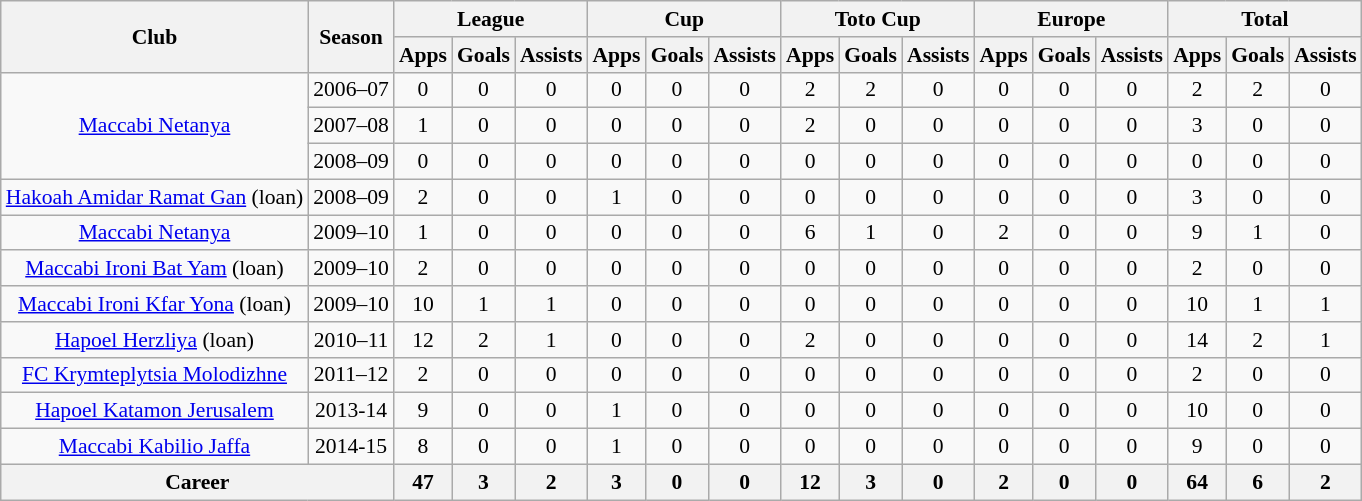<table class="wikitable" style="font-size:90%; text-align: center;">
<tr>
<th rowspan="2">Club</th>
<th rowspan="2">Season</th>
<th colspan="3">League</th>
<th colspan="3">Cup</th>
<th colspan="3">Toto Cup</th>
<th colspan="3">Europe</th>
<th colspan="3">Total</th>
</tr>
<tr>
<th>Apps</th>
<th>Goals</th>
<th>Assists</th>
<th>Apps</th>
<th>Goals</th>
<th>Assists</th>
<th>Apps</th>
<th>Goals</th>
<th>Assists</th>
<th>Apps</th>
<th>Goals</th>
<th>Assists</th>
<th>Apps</th>
<th>Goals</th>
<th>Assists</th>
</tr>
<tr |-||-||-|>
<td rowspan="3" valign="center"><a href='#'>Maccabi Netanya</a></td>
<td>2006–07</td>
<td>0</td>
<td>0</td>
<td>0</td>
<td>0</td>
<td>0</td>
<td>0</td>
<td>2</td>
<td>2</td>
<td>0</td>
<td>0</td>
<td>0</td>
<td>0</td>
<td>2</td>
<td>2</td>
<td>0</td>
</tr>
<tr>
<td>2007–08</td>
<td>1</td>
<td>0</td>
<td>0</td>
<td>0</td>
<td>0</td>
<td>0</td>
<td>2</td>
<td>0</td>
<td>0</td>
<td>0</td>
<td>0</td>
<td>0</td>
<td>3</td>
<td>0</td>
<td>0</td>
</tr>
<tr>
<td>2008–09</td>
<td>0</td>
<td>0</td>
<td>0</td>
<td>0</td>
<td>0</td>
<td>0</td>
<td>0</td>
<td>0</td>
<td>0</td>
<td>0</td>
<td>0</td>
<td>0</td>
<td>0</td>
<td>0</td>
<td>0</td>
</tr>
<tr>
<td rowspan="1" valign="center"><a href='#'>Hakoah Amidar Ramat Gan</a> (loan)</td>
<td>2008–09</td>
<td>2</td>
<td>0</td>
<td>0</td>
<td>1</td>
<td>0</td>
<td>0</td>
<td>0</td>
<td>0</td>
<td>0</td>
<td>0</td>
<td>0</td>
<td>0</td>
<td>3</td>
<td>0</td>
<td>0</td>
</tr>
<tr>
<td rowspan="1" valign="center"><a href='#'>Maccabi Netanya</a></td>
<td>2009–10</td>
<td>1</td>
<td>0</td>
<td>0</td>
<td>0</td>
<td>0</td>
<td>0</td>
<td>6</td>
<td>1</td>
<td>0</td>
<td>2</td>
<td>0</td>
<td>0</td>
<td>9</td>
<td>1</td>
<td>0</td>
</tr>
<tr>
<td rowspan="1" valign="center"><a href='#'>Maccabi Ironi Bat Yam</a> (loan)</td>
<td>2009–10</td>
<td>2</td>
<td>0</td>
<td>0</td>
<td>0</td>
<td>0</td>
<td>0</td>
<td>0</td>
<td>0</td>
<td>0</td>
<td>0</td>
<td>0</td>
<td>0</td>
<td>2</td>
<td>0</td>
<td>0</td>
</tr>
<tr>
<td rowspan="1" valign="center"><a href='#'>Maccabi Ironi Kfar Yona</a> (loan)</td>
<td>2009–10</td>
<td>10</td>
<td>1</td>
<td>1</td>
<td>0</td>
<td>0</td>
<td>0</td>
<td>0</td>
<td>0</td>
<td>0</td>
<td>0</td>
<td>0</td>
<td>0</td>
<td>10</td>
<td>1</td>
<td>1</td>
</tr>
<tr>
<td rowspan="1" valign="center"><a href='#'>Hapoel Herzliya</a> (loan)</td>
<td>2010–11</td>
<td>12</td>
<td>2</td>
<td>1</td>
<td>0</td>
<td>0</td>
<td>0</td>
<td>2</td>
<td>0</td>
<td>0</td>
<td>0</td>
<td>0</td>
<td>0</td>
<td>14</td>
<td>2</td>
<td>1</td>
</tr>
<tr>
<td rowspan="1" valign="center"><a href='#'>FC Krymteplytsia Molodizhne</a></td>
<td>2011–12</td>
<td>2</td>
<td>0</td>
<td>0</td>
<td>0</td>
<td>0</td>
<td>0</td>
<td>0</td>
<td>0</td>
<td>0</td>
<td>0</td>
<td>0</td>
<td>0</td>
<td>2</td>
<td>0</td>
<td>0</td>
</tr>
<tr>
<td rowspan="1" valign="center"><a href='#'>Hapoel Katamon Jerusalem</a></td>
<td>2013-14</td>
<td>9</td>
<td>0</td>
<td>0</td>
<td>1</td>
<td>0</td>
<td>0</td>
<td>0</td>
<td>0</td>
<td>0</td>
<td>0</td>
<td>0</td>
<td>0</td>
<td>10</td>
<td>0</td>
<td>0</td>
</tr>
<tr>
<td rowspan="1" valign="center"><a href='#'>Maccabi Kabilio Jaffa</a></td>
<td>2014-15</td>
<td>8</td>
<td>0</td>
<td>0</td>
<td>1</td>
<td>0</td>
<td>0</td>
<td>0</td>
<td>0</td>
<td>0</td>
<td>0</td>
<td>0</td>
<td>0</td>
<td>9</td>
<td>0</td>
<td>0</td>
</tr>
<tr>
<th colspan="2" valign="center">Career</th>
<th>47</th>
<th>3</th>
<th>2</th>
<th>3</th>
<th>0</th>
<th>0</th>
<th>12</th>
<th>3</th>
<th>0</th>
<th>2</th>
<th>0</th>
<th>0</th>
<th>64</th>
<th>6</th>
<th>2</th>
</tr>
</table>
